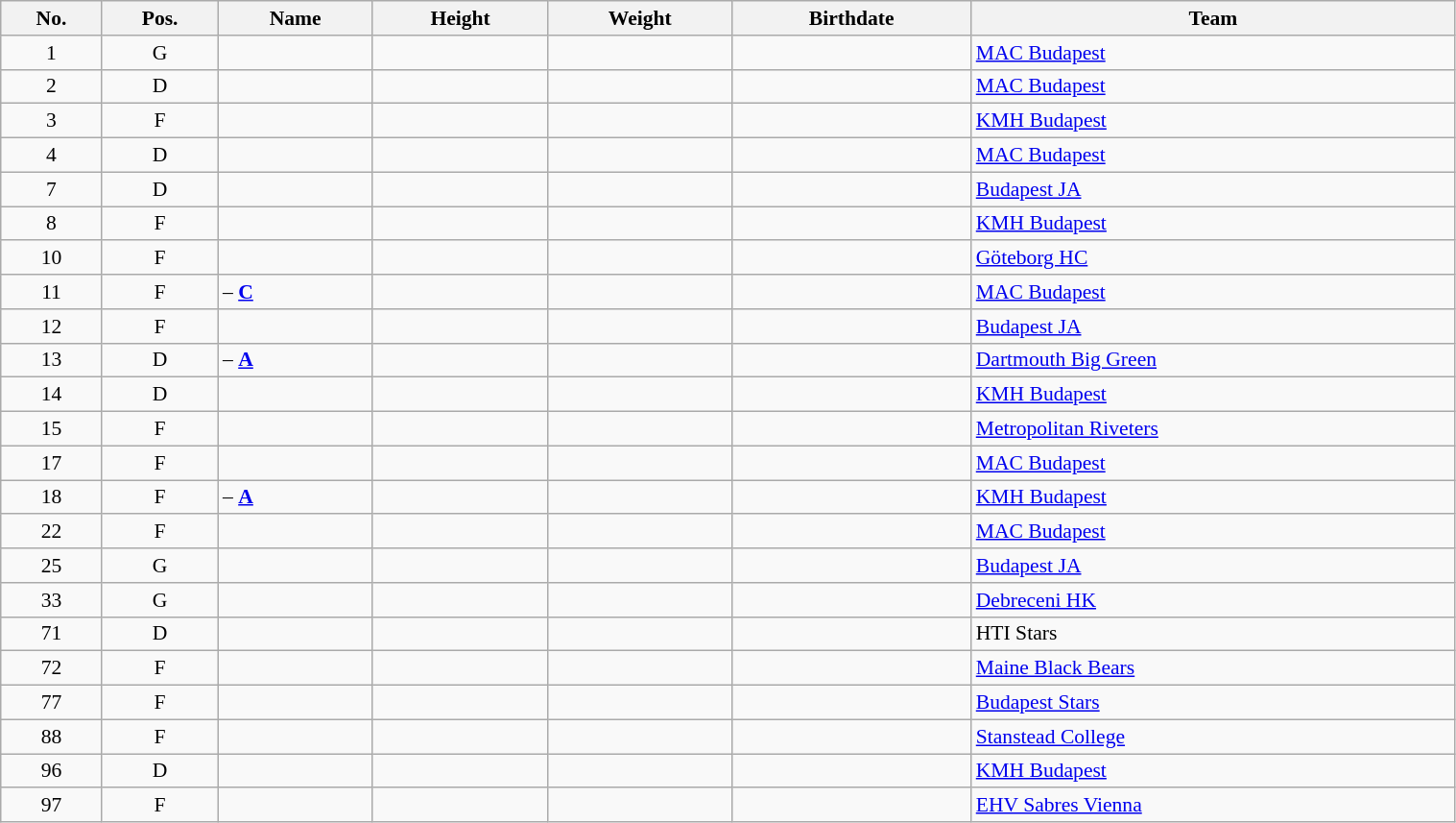<table class="wikitable sortable" width="80%" style="font-size: 90%; text-align: center;">
<tr>
<th>No.</th>
<th>Pos.</th>
<th>Name</th>
<th>Height</th>
<th>Weight</th>
<th>Birthdate</th>
<th>Team</th>
</tr>
<tr>
<td>1</td>
<td>G</td>
<td align=left></td>
<td></td>
<td></td>
<td></td>
<td style="text-align:left;"> <a href='#'>MAC Budapest</a></td>
</tr>
<tr>
<td>2</td>
<td>D</td>
<td align=left></td>
<td></td>
<td></td>
<td></td>
<td style="text-align:left;"> <a href='#'>MAC Budapest</a></td>
</tr>
<tr>
<td>3</td>
<td>F</td>
<td align=left></td>
<td></td>
<td></td>
<td></td>
<td style="text-align:left;"> <a href='#'>KMH Budapest</a></td>
</tr>
<tr>
<td>4</td>
<td>D</td>
<td align=left></td>
<td></td>
<td></td>
<td></td>
<td style="text-align:left;"> <a href='#'>MAC Budapest</a></td>
</tr>
<tr>
<td>7</td>
<td>D</td>
<td align=left></td>
<td></td>
<td></td>
<td></td>
<td style="text-align:left;"> <a href='#'>Budapest JA</a></td>
</tr>
<tr>
<td>8</td>
<td>F</td>
<td align=left></td>
<td></td>
<td></td>
<td></td>
<td style="text-align:left;"> <a href='#'>KMH Budapest</a></td>
</tr>
<tr>
<td>10</td>
<td>F</td>
<td align=left></td>
<td></td>
<td></td>
<td></td>
<td style="text-align:left;"> <a href='#'>Göteborg HC</a></td>
</tr>
<tr>
<td>11</td>
<td>F</td>
<td align=left> – <strong><a href='#'>C</a></strong></td>
<td></td>
<td></td>
<td></td>
<td style="text-align:left;"> <a href='#'>MAC Budapest</a></td>
</tr>
<tr>
<td>12</td>
<td>F</td>
<td align=left></td>
<td></td>
<td></td>
<td></td>
<td style="text-align:left;"> <a href='#'>Budapest JA</a></td>
</tr>
<tr>
<td>13</td>
<td>D</td>
<td align=left> – <strong><a href='#'>A</a></strong></td>
<td></td>
<td></td>
<td></td>
<td style="text-align:left;"> <a href='#'>Dartmouth Big Green</a></td>
</tr>
<tr>
<td>14</td>
<td>D</td>
<td align=left></td>
<td></td>
<td></td>
<td></td>
<td style="text-align:left;"> <a href='#'>KMH Budapest</a></td>
</tr>
<tr>
<td>15</td>
<td>F</td>
<td align=left></td>
<td></td>
<td></td>
<td></td>
<td style="text-align:left;"> <a href='#'>Metropolitan Riveters</a></td>
</tr>
<tr>
<td>17</td>
<td>F</td>
<td align=left></td>
<td></td>
<td></td>
<td></td>
<td style="text-align:left;"> <a href='#'>MAC Budapest</a></td>
</tr>
<tr>
<td>18</td>
<td>F</td>
<td align=left> – <strong><a href='#'>A</a></strong></td>
<td></td>
<td></td>
<td></td>
<td style="text-align:left;"> <a href='#'>KMH Budapest</a></td>
</tr>
<tr>
<td>22</td>
<td>F</td>
<td align=left></td>
<td></td>
<td></td>
<td></td>
<td style="text-align:left;"> <a href='#'>MAC Budapest</a></td>
</tr>
<tr>
<td>25</td>
<td>G</td>
<td align=left></td>
<td></td>
<td></td>
<td></td>
<td style="text-align:left;"> <a href='#'>Budapest JA</a></td>
</tr>
<tr>
<td>33</td>
<td>G</td>
<td align=left></td>
<td></td>
<td></td>
<td></td>
<td style="text-align:left;"> <a href='#'>Debreceni HK</a></td>
</tr>
<tr>
<td>71</td>
<td>D</td>
<td align=left></td>
<td></td>
<td></td>
<td></td>
<td style="text-align:left;"> HTI Stars</td>
</tr>
<tr>
<td>72</td>
<td>F</td>
<td align=left></td>
<td></td>
<td></td>
<td></td>
<td style="text-align:left;"> <a href='#'>Maine Black Bears</a></td>
</tr>
<tr>
<td>77</td>
<td>F</td>
<td align=left></td>
<td></td>
<td></td>
<td></td>
<td style="text-align:left;"> <a href='#'>Budapest Stars</a></td>
</tr>
<tr>
<td>88</td>
<td>F</td>
<td align=left></td>
<td></td>
<td></td>
<td></td>
<td style="text-align:left;"> <a href='#'>Stanstead College</a></td>
</tr>
<tr>
<td>96</td>
<td>D</td>
<td align=left></td>
<td></td>
<td></td>
<td></td>
<td style="text-align:left;"> <a href='#'>KMH Budapest</a></td>
</tr>
<tr>
<td>97</td>
<td>F</td>
<td align=left></td>
<td></td>
<td></td>
<td></td>
<td style="text-align:left;"> <a href='#'>EHV Sabres Vienna</a></td>
</tr>
</table>
